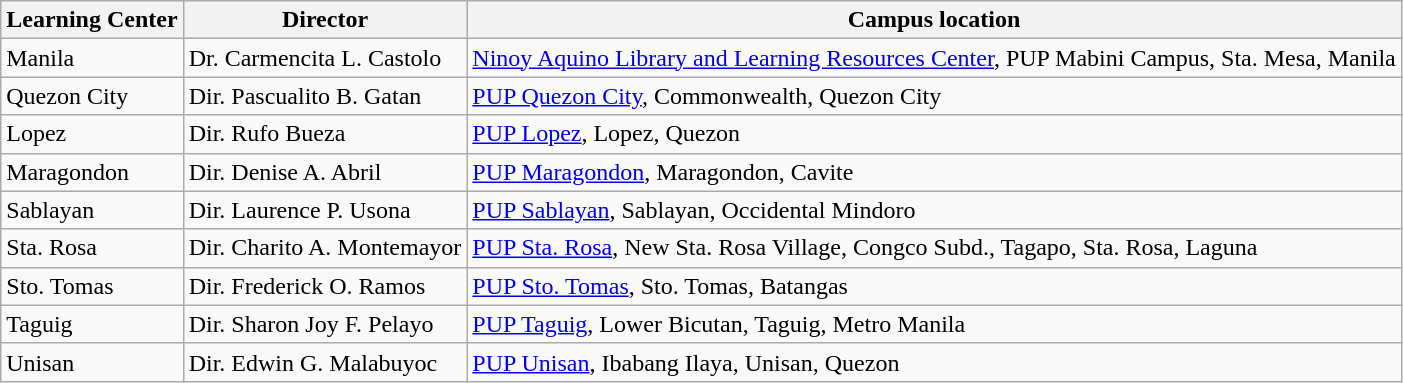<table class="wikitable">
<tr>
<th>Learning Center</th>
<th>Director</th>
<th>Campus location</th>
</tr>
<tr>
<td>Manila</td>
<td>Dr. Carmencita L. Castolo</td>
<td><a href='#'>Ninoy Aquino Library and Learning Resources Center</a>, PUP Mabini Campus, Sta. Mesa, Manila</td>
</tr>
<tr>
<td>Quezon City</td>
<td>Dir. Pascualito B. Gatan</td>
<td><a href='#'>PUP Quezon City</a>, Commonwealth, Quezon City</td>
</tr>
<tr>
<td>Lopez</td>
<td>Dir. Rufo Bueza</td>
<td><a href='#'>PUP Lopez</a>, Lopez, Quezon</td>
</tr>
<tr>
<td>Maragondon</td>
<td>Dir. Denise A. Abril</td>
<td><a href='#'>PUP Maragondon</a>, Maragondon, Cavite</td>
</tr>
<tr>
<td>Sablayan</td>
<td>Dir. Laurence P. Usona</td>
<td><a href='#'>PUP Sablayan</a>, Sablayan, Occidental Mindoro</td>
</tr>
<tr>
<td>Sta. Rosa</td>
<td>Dir. Charito A. Montemayor</td>
<td><a href='#'>PUP Sta. Rosa</a>, New Sta. Rosa Village, Congco Subd., Tagapo, Sta. Rosa, Laguna</td>
</tr>
<tr>
<td>Sto. Tomas</td>
<td>Dir. Frederick O. Ramos</td>
<td><a href='#'>PUP Sto. Tomas</a>, Sto. Tomas, Batangas</td>
</tr>
<tr>
<td>Taguig</td>
<td>Dir. Sharon Joy F. Pelayo</td>
<td><a href='#'>PUP Taguig</a>, Lower Bicutan, Taguig, Metro Manila</td>
</tr>
<tr>
<td>Unisan</td>
<td>Dir. Edwin G. Malabuyoc</td>
<td><a href='#'>PUP Unisan</a>, Ibabang Ilaya, Unisan, Quezon</td>
</tr>
</table>
